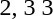<table>
<tr>
<td> 2, 3</td>
<td> 3</td>
</tr>
</table>
